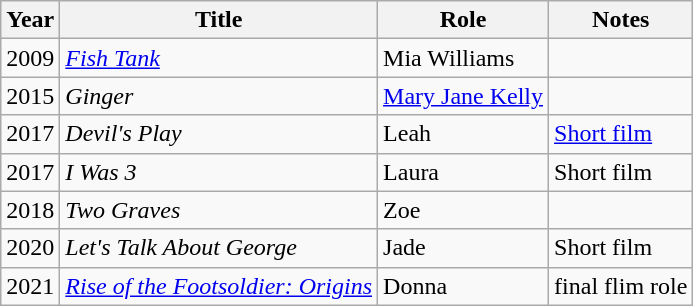<table class="wikitable sortable">
<tr>
<th>Year</th>
<th>Title</th>
<th>Role</th>
<th class="unsortable">Notes</th>
</tr>
<tr>
<td>2009</td>
<td><em><a href='#'>Fish Tank</a></em></td>
<td>Mia Williams</td>
<td></td>
</tr>
<tr>
<td>2015</td>
<td><em>Ginger</em></td>
<td><a href='#'>Mary Jane Kelly</a></td>
<td></td>
</tr>
<tr>
<td>2017</td>
<td><em>Devil's Play</em></td>
<td>Leah</td>
<td><a href='#'>Short film</a></td>
</tr>
<tr>
<td>2017</td>
<td><em>I Was 3</em></td>
<td>Laura</td>
<td>Short film</td>
</tr>
<tr>
<td>2018</td>
<td><em>Two Graves</em></td>
<td>Zoe</td>
<td></td>
</tr>
<tr>
<td>2020</td>
<td><em>Let's Talk About George</em></td>
<td>Jade</td>
<td>Short film</td>
</tr>
<tr>
<td>2021</td>
<td><em><a href='#'>Rise of the Footsoldier: Origins</a></em></td>
<td>Donna</td>
<td>final flim role</td>
</tr>
</table>
